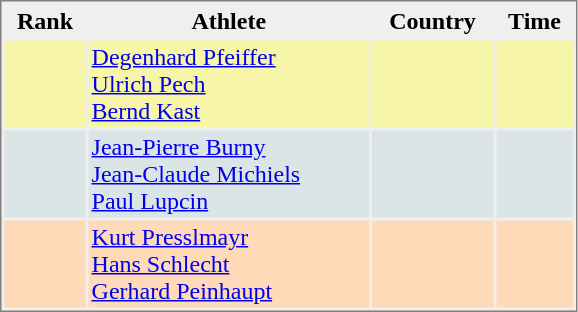<table style="border-style:solid;border-width:1px;border-color:#808080;background-color:#EFEFEF" cellspacing="2" cellpadding="2" width="385px">
<tr bgcolor="#EFEFEF">
<th>Rank</th>
<th>Athlete</th>
<th>Country</th>
<th>Time</th>
</tr>
<tr bgcolor="#F7F6A8">
<td align=center></td>
<td><a href='#'>Degenhard Pfeiffer</a><br><a href='#'>Ulrich Pech</a><br><a href='#'>Bernd Kast</a></td>
<td></td>
<td align="right"></td>
</tr>
<tr bgcolor="#DCE5E5">
<td align=center></td>
<td><a href='#'>Jean-Pierre Burny</a><br><a href='#'>Jean-Claude Michiels</a><br><a href='#'>Paul Lupcin</a></td>
<td></td>
<td align="right"></td>
</tr>
<tr bgcolor="#FFDAB9">
<td align=center></td>
<td><a href='#'>Kurt Presslmayr</a><br><a href='#'>Hans Schlecht</a><br><a href='#'>Gerhard Peinhaupt</a></td>
<td></td>
<td align="right"></td>
</tr>
</table>
